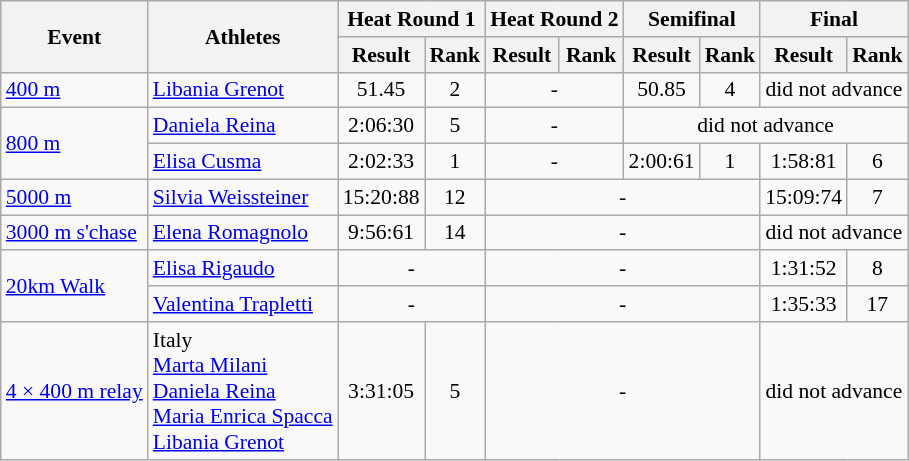<table class="wikitable" border="1" style="font-size:90%">
<tr>
<th rowspan="2">Event</th>
<th rowspan="2">Athletes</th>
<th colspan="2">Heat Round 1</th>
<th colspan="2">Heat Round 2</th>
<th colspan="2">Semifinal</th>
<th colspan="2">Final</th>
</tr>
<tr>
<th>Result</th>
<th>Rank</th>
<th>Result</th>
<th>Rank</th>
<th>Result</th>
<th>Rank</th>
<th>Result</th>
<th>Rank</th>
</tr>
<tr>
<td><a href='#'>400 m</a></td>
<td><a href='#'>Libania Grenot</a></td>
<td align=center>51.45</td>
<td align=center>2</td>
<td align=center colspan="2">-</td>
<td align=center>50.85</td>
<td align=center>4</td>
<td align=center colspan="2">did not advance</td>
</tr>
<tr>
<td rowspan=2><a href='#'>800 m</a></td>
<td><a href='#'>Daniela Reina</a></td>
<td align=center>2:06:30</td>
<td align=center>5</td>
<td align=center colspan="2">-</td>
<td align=center colspan="4">did not advance</td>
</tr>
<tr>
<td><a href='#'>Elisa Cusma</a></td>
<td align=center>2:02:33</td>
<td align=center>1</td>
<td align=center colspan="2">-</td>
<td align=center>2:00:61</td>
<td align=center>1</td>
<td align=center>1:58:81</td>
<td align=center>6</td>
</tr>
<tr>
<td><a href='#'>5000 m</a></td>
<td><a href='#'>Silvia Weissteiner</a></td>
<td align=center>15:20:88</td>
<td align=center>12</td>
<td align=center colspan="4">-</td>
<td align=center>15:09:74</td>
<td align=center>7</td>
</tr>
<tr>
<td><a href='#'>3000 m s'chase</a></td>
<td><a href='#'>Elena Romagnolo</a></td>
<td align=center>9:56:61</td>
<td align=center>14</td>
<td align=center colspan="4">-</td>
<td align=center colspan="2">did not advance</td>
</tr>
<tr>
<td rowspan=2><a href='#'>20km Walk</a></td>
<td><a href='#'>Elisa Rigaudo</a></td>
<td align=center colspan="2">-</td>
<td align=center colspan="4">-</td>
<td align=center>1:31:52</td>
<td align=center>8</td>
</tr>
<tr>
<td><a href='#'>Valentina Trapletti</a></td>
<td align=center colspan="2">-</td>
<td align=center colspan="4">-</td>
<td align=center>1:35:33</td>
<td align=center>17</td>
</tr>
<tr>
<td><a href='#'>4 × 400 m relay</a></td>
<td>Italy<br><a href='#'>Marta Milani</a><br><a href='#'>Daniela Reina</a><br><a href='#'>Maria Enrica Spacca</a><br><a href='#'>Libania Grenot</a></td>
<td align=center>3:31:05</td>
<td align=center>5</td>
<td align=center colspan="4">-</td>
<td align=center colspan="4">did not advance</td>
</tr>
</table>
